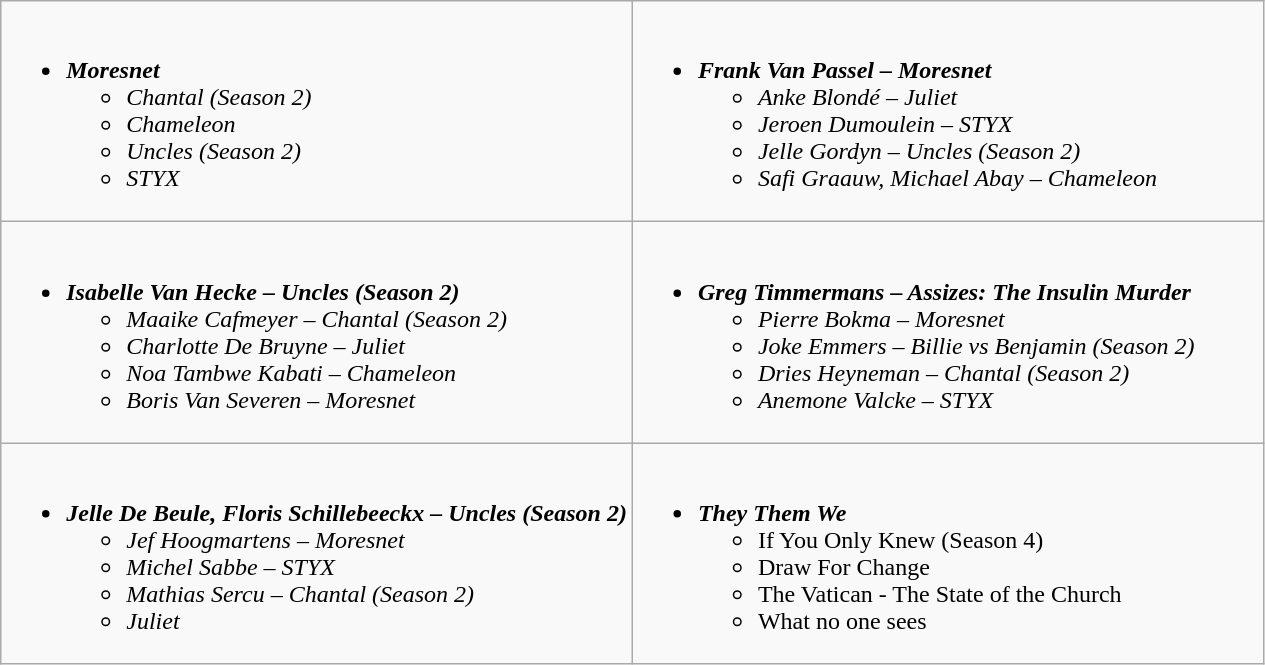<table class=wikitable>
<tr>
<td valign="top"><br><ul><li><strong><em>Moresnet</em></strong><ul><li><em>Chantal (Season 2)</em></li><li><em>Chameleon</em></li><li><em>Uncles (Season 2)</em></li><li><em>STYX</em></li></ul></li></ul></td>
<td valign="top"><br><ul><li><strong><em>Frank Van Passel – Moresnet</em></strong><ul><li><em>Anke Blondé – Juliet</em></li><li><em>Jeroen Dumoulein – STYX</em></li><li><em>Jelle Gordyn – Uncles (Season 2)</em></li><li><em>Safi Graauw, Michael Abay – Chameleon</em></li></ul></li></ul></td>
</tr>
<tr>
<td valign="top"><br><ul><li><strong><em>Isabelle Van Hecke – Uncles (Season 2)</em></strong><ul><li><em>Maaike Cafmeyer – Chantal (Season 2)</em></li><li><em>Charlotte De Bruyne – Juliet</em></li><li><em>Noa Tambwe Kabati – Chameleon</em></li><li><em>Boris Van Severen – Moresnet</em></li></ul></li></ul></td>
<td valign="top"><br><ul><li><strong><em>Greg Timmermans – Assizes: The Insulin Murder</em></strong><ul><li><em>Pierre Bokma – Moresnet</em></li><li><em>Joke Emmers – Billie vs Benjamin (Season 2)</em></li><li><em>Dries Heyneman – Chantal (Season 2)</em></li><li><em>Anemone Valcke – STYX</em></li></ul></li></ul></td>
</tr>
<tr>
<td valign="top"><br><ul><li><strong><em>Jelle De Beule, Floris Schillebeeckx – Uncles (Season 2)</em></strong><ul><li><em>Jef Hoogmartens – Moresnet</em></li><li><em>Michel Sabbe – STYX</em></li><li><em>Mathias Sercu – Chantal (Season 2)</em></li><li><em>Juliet<strong></li></ul></li></ul></td>
<td valign="top" width="50%"><br><ul><li><strong><em>They Them We</em></strong><ul><li></em>If You Only Knew (Season 4)<em></li><li></em>Draw For Change<em></li><li></em>The Vatican - The State of the Church<em></li><li></em>What no one sees<em></li></ul></li></ul></td>
</tr>
</table>
